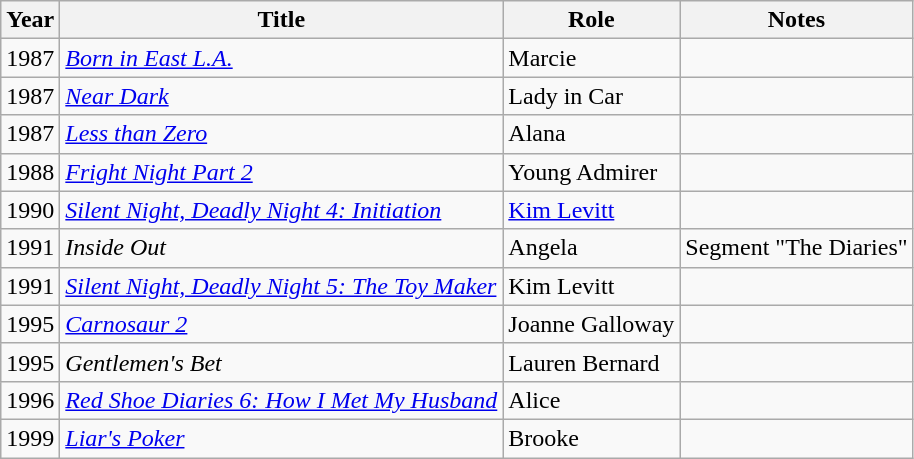<table class="wikitable sortable">
<tr>
<th>Year</th>
<th>Title</th>
<th>Role</th>
<th>Notes</th>
</tr>
<tr>
<td>1987</td>
<td><em><a href='#'>Born in East L.A.</a></em></td>
<td>Marcie</td>
<td></td>
</tr>
<tr>
<td>1987</td>
<td><em><a href='#'>Near Dark</a></em></td>
<td>Lady in Car</td>
<td></td>
</tr>
<tr>
<td>1987</td>
<td><em><a href='#'>Less than Zero</a></em></td>
<td>Alana</td>
<td></td>
</tr>
<tr>
<td>1988</td>
<td><em><a href='#'>Fright Night Part 2</a></em></td>
<td>Young Admirer</td>
<td></td>
</tr>
<tr>
<td>1990</td>
<td><em><a href='#'>Silent Night, Deadly Night 4: Initiation</a></em></td>
<td><a href='#'>Kim Levitt</a></td>
<td></td>
</tr>
<tr>
<td>1991</td>
<td><em>Inside Out</em></td>
<td>Angela</td>
<td>Segment "The Diaries"</td>
</tr>
<tr>
<td>1991</td>
<td><em><a href='#'>Silent Night, Deadly Night 5: The Toy Maker</a></em></td>
<td>Kim Levitt</td>
<td></td>
</tr>
<tr>
<td>1995</td>
<td><em><a href='#'>Carnosaur 2</a></em></td>
<td>Joanne Galloway</td>
<td></td>
</tr>
<tr>
<td>1995</td>
<td><em>Gentlemen's Bet</em></td>
<td>Lauren Bernard</td>
<td></td>
</tr>
<tr>
<td>1996</td>
<td><em><a href='#'>Red Shoe Diaries 6: How I Met My Husband</a></em></td>
<td>Alice</td>
<td></td>
</tr>
<tr>
<td>1999</td>
<td><em><a href='#'>Liar's Poker</a></em></td>
<td>Brooke</td>
<td></td>
</tr>
</table>
